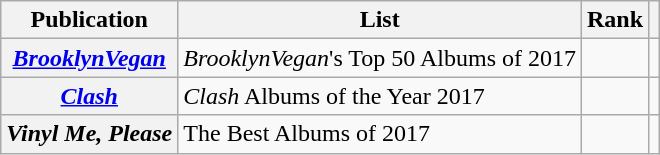<table class="sortable wikitable plainrowheaders">
<tr>
<th>Publication</th>
<th>List</th>
<th>Rank</th>
<th class="unsortable"></th>
</tr>
<tr>
<th scope="row"><em><a href='#'>BrooklynVegan</a></em></th>
<td><em>BrooklynVegan</em><span>'</span>s Top 50 Albums of 2017</td>
<td></td>
<td></td>
</tr>
<tr>
<th scope="row"><em><a href='#'>Clash</a></em></th>
<td><em>Clash</em> Albums of the Year 2017</td>
<td></td>
<td></td>
</tr>
<tr>
<th scope="row"><em>Vinyl Me, Please</em></th>
<td>The Best Albums of 2017</td>
<td></td>
<td></td>
</tr>
</table>
